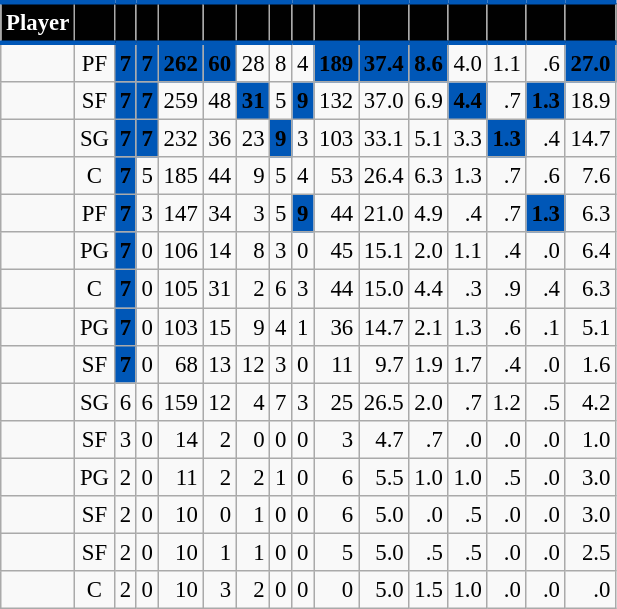<table class="wikitable sortable" style="font-size: 95%; text-align:right;">
<tr>
<th style="background:#010101; color:#FFFFFF; border-top:#0057B7 3px solid; border-bottom:#0057B7 3px solid;">Player</th>
<th style="background:#010101; color:#FFFFFF; border-top:#0057B7 3px solid; border-bottom:#0057B7 3px solid;"></th>
<th style="background:#010101; color:#FFFFFF; border-top:#0057B7 3px solid; border-bottom:#0057B7 3px solid;"></th>
<th style="background:#010101; color:#FFFFFF; border-top:#0057B7 3px solid; border-bottom:#0057B7 3px solid;"></th>
<th style="background:#010101; color:#FFFFFF; border-top:#0057B7 3px solid; border-bottom:#0057B7 3px solid;"></th>
<th style="background:#010101; color:#FFFFFF; border-top:#0057B7 3px solid; border-bottom:#0057B7 3px solid;"></th>
<th style="background:#010101; color:#FFFFFF; border-top:#0057B7 3px solid; border-bottom:#0057B7 3px solid;"></th>
<th style="background:#010101; color:#FFFFFF; border-top:#0057B7 3px solid; border-bottom:#0057B7 3px solid;"></th>
<th style="background:#010101; color:#FFFFFF; border-top:#0057B7 3px solid; border-bottom:#0057B7 3px solid;"></th>
<th style="background:#010101; color:#FFFFFF; border-top:#0057B7 3px solid; border-bottom:#0057B7 3px solid;"></th>
<th style="background:#010101; color:#FFFFFF; border-top:#0057B7 3px solid; border-bottom:#0057B7 3px solid;"></th>
<th style="background:#010101; color:#FFFFFF; border-top:#0057B7 3px solid; border-bottom:#0057B7 3px solid;"></th>
<th style="background:#010101; color:#FFFFFF; border-top:#0057B7 3px solid; border-bottom:#0057B7 3px solid;"></th>
<th style="background:#010101; color:#FFFFFF; border-top:#0057B7 3px solid; border-bottom:#0057B7 3px solid;"></th>
<th style="background:#010101; color:#FFFFFF; border-top:#0057B7 3px solid; border-bottom:#0057B7 3px solid;"></th>
<th style="background:#010101; color:#FFFFFF; border-top:#0057B7 3px solid; border-bottom:#0057B7 3px solid;"></th>
</tr>
<tr>
<td style="text-align:left;"></td>
<td style="text-align:center;">PF</td>
<td style="background:#0057B7; color:#010101;"><strong>7</strong></td>
<td style="background:#0057B7; color:#010101;"><strong>7</strong></td>
<td style="background:#0057B7; color:#010101;"><strong>262</strong></td>
<td style="background:#0057B7; color:#010101;"><strong>60</strong></td>
<td>28</td>
<td>8</td>
<td>4</td>
<td style="background:#0057B7; color:#010101;"><strong>189</strong></td>
<td style="background:#0057B7; color:#010101;"><strong>37.4</strong></td>
<td style="background:#0057B7; color:#010101;"><strong>8.6</strong></td>
<td>4.0</td>
<td>1.1</td>
<td>.6</td>
<td style="background:#0057B7; color:#010101;"><strong>27.0</strong></td>
</tr>
<tr>
<td style="text-align:left;"></td>
<td style="text-align:center;">SF</td>
<td style="background:#0057B7; color:#010101;"><strong>7</strong></td>
<td style="background:#0057B7; color:#010101;"><strong>7</strong></td>
<td>259</td>
<td>48</td>
<td style="background:#0057B7; color:#010101;"><strong>31</strong></td>
<td>5</td>
<td style="background:#0057B7; color:#010101;"><strong>9</strong></td>
<td>132</td>
<td>37.0</td>
<td>6.9</td>
<td style="background:#0057B7; color:#010101;"><strong>4.4</strong></td>
<td>.7</td>
<td style="background:#0057B7; color:#010101;"><strong>1.3</strong></td>
<td>18.9</td>
</tr>
<tr>
<td style="text-align:left;"></td>
<td style="text-align:center;">SG</td>
<td style="background:#0057B7; color:#010101;"><strong>7</strong></td>
<td style="background:#0057B7; color:#010101;"><strong>7</strong></td>
<td>232</td>
<td>36</td>
<td>23</td>
<td style="background:#0057B7; color:#010101;"><strong>9</strong></td>
<td>3</td>
<td>103</td>
<td>33.1</td>
<td>5.1</td>
<td>3.3</td>
<td style="background:#0057B7; color:#010101;"><strong>1.3</strong></td>
<td>.4</td>
<td>14.7</td>
</tr>
<tr>
<td style="text-align:left;"></td>
<td style="text-align:center;">C</td>
<td style="background:#0057B7; color:#010101;"><strong>7</strong></td>
<td>5</td>
<td>185</td>
<td>44</td>
<td>9</td>
<td>5</td>
<td>4</td>
<td>53</td>
<td>26.4</td>
<td>6.3</td>
<td>1.3</td>
<td>.7</td>
<td>.6</td>
<td>7.6</td>
</tr>
<tr>
<td style="text-align:left;"></td>
<td style="text-align:center;">PF</td>
<td style="background:#0057B7; color:#010101;"><strong>7</strong></td>
<td>3</td>
<td>147</td>
<td>34</td>
<td>3</td>
<td>5</td>
<td style="background:#0057B7; color:#010101;"><strong>9</strong></td>
<td>44</td>
<td>21.0</td>
<td>4.9</td>
<td>.4</td>
<td>.7</td>
<td style="background:#0057B7; color:#010101;"><strong>1.3</strong></td>
<td>6.3</td>
</tr>
<tr>
<td style="text-align:left;"></td>
<td style="text-align:center;">PG</td>
<td style="background:#0057B7; color:#010101;"><strong>7</strong></td>
<td>0</td>
<td>106</td>
<td>14</td>
<td>8</td>
<td>3</td>
<td>0</td>
<td>45</td>
<td>15.1</td>
<td>2.0</td>
<td>1.1</td>
<td>.4</td>
<td>.0</td>
<td>6.4</td>
</tr>
<tr>
<td style="text-align:left;"></td>
<td style="text-align:center;">C</td>
<td style="background:#0057B7; color:#010101;"><strong>7</strong></td>
<td>0</td>
<td>105</td>
<td>31</td>
<td>2</td>
<td>6</td>
<td>3</td>
<td>44</td>
<td>15.0</td>
<td>4.4</td>
<td>.3</td>
<td>.9</td>
<td>.4</td>
<td>6.3</td>
</tr>
<tr>
<td style="text-align:left;"></td>
<td style="text-align:center;">PG</td>
<td style="background:#0057B7; color:#010101;"><strong>7</strong></td>
<td>0</td>
<td>103</td>
<td>15</td>
<td>9</td>
<td>4</td>
<td>1</td>
<td>36</td>
<td>14.7</td>
<td>2.1</td>
<td>1.3</td>
<td>.6</td>
<td>.1</td>
<td>5.1</td>
</tr>
<tr>
<td style="text-align:left;"></td>
<td style="text-align:center;">SF</td>
<td style="background:#0057B7; color:#010101;"><strong>7</strong></td>
<td>0</td>
<td>68</td>
<td>13</td>
<td>12</td>
<td>3</td>
<td>0</td>
<td>11</td>
<td>9.7</td>
<td>1.9</td>
<td>1.7</td>
<td>.4</td>
<td>.0</td>
<td>1.6</td>
</tr>
<tr>
<td style="text-align:left;"></td>
<td style="text-align:center;">SG</td>
<td>6</td>
<td>6</td>
<td>159</td>
<td>12</td>
<td>4</td>
<td>7</td>
<td>3</td>
<td>25</td>
<td>26.5</td>
<td>2.0</td>
<td>.7</td>
<td>1.2</td>
<td>.5</td>
<td>4.2</td>
</tr>
<tr>
<td style="text-align:left;"></td>
<td style="text-align:center;">SF</td>
<td>3</td>
<td>0</td>
<td>14</td>
<td>2</td>
<td>0</td>
<td>0</td>
<td>0</td>
<td>3</td>
<td>4.7</td>
<td>.7</td>
<td>.0</td>
<td>.0</td>
<td>.0</td>
<td>1.0</td>
</tr>
<tr>
<td style="text-align:left;"></td>
<td style="text-align:center;">PG</td>
<td>2</td>
<td>0</td>
<td>11</td>
<td>2</td>
<td>2</td>
<td>1</td>
<td>0</td>
<td>6</td>
<td>5.5</td>
<td>1.0</td>
<td>1.0</td>
<td>.5</td>
<td>.0</td>
<td>3.0</td>
</tr>
<tr>
<td style="text-align:left;"></td>
<td style="text-align:center;">SF</td>
<td>2</td>
<td>0</td>
<td>10</td>
<td>0</td>
<td>1</td>
<td>0</td>
<td>0</td>
<td>6</td>
<td>5.0</td>
<td>.0</td>
<td>.5</td>
<td>.0</td>
<td>.0</td>
<td>3.0</td>
</tr>
<tr>
<td style="text-align:left;"></td>
<td style="text-align:center;">SF</td>
<td>2</td>
<td>0</td>
<td>10</td>
<td>1</td>
<td>1</td>
<td>0</td>
<td>0</td>
<td>5</td>
<td>5.0</td>
<td>.5</td>
<td>.5</td>
<td>.0</td>
<td>.0</td>
<td>2.5</td>
</tr>
<tr>
<td style="text-align:left;"></td>
<td style="text-align:center;">C</td>
<td>2</td>
<td>0</td>
<td>10</td>
<td>3</td>
<td>2</td>
<td>0</td>
<td>0</td>
<td>0</td>
<td>5.0</td>
<td>1.5</td>
<td>1.0</td>
<td>.0</td>
<td>.0</td>
<td>.0</td>
</tr>
</table>
